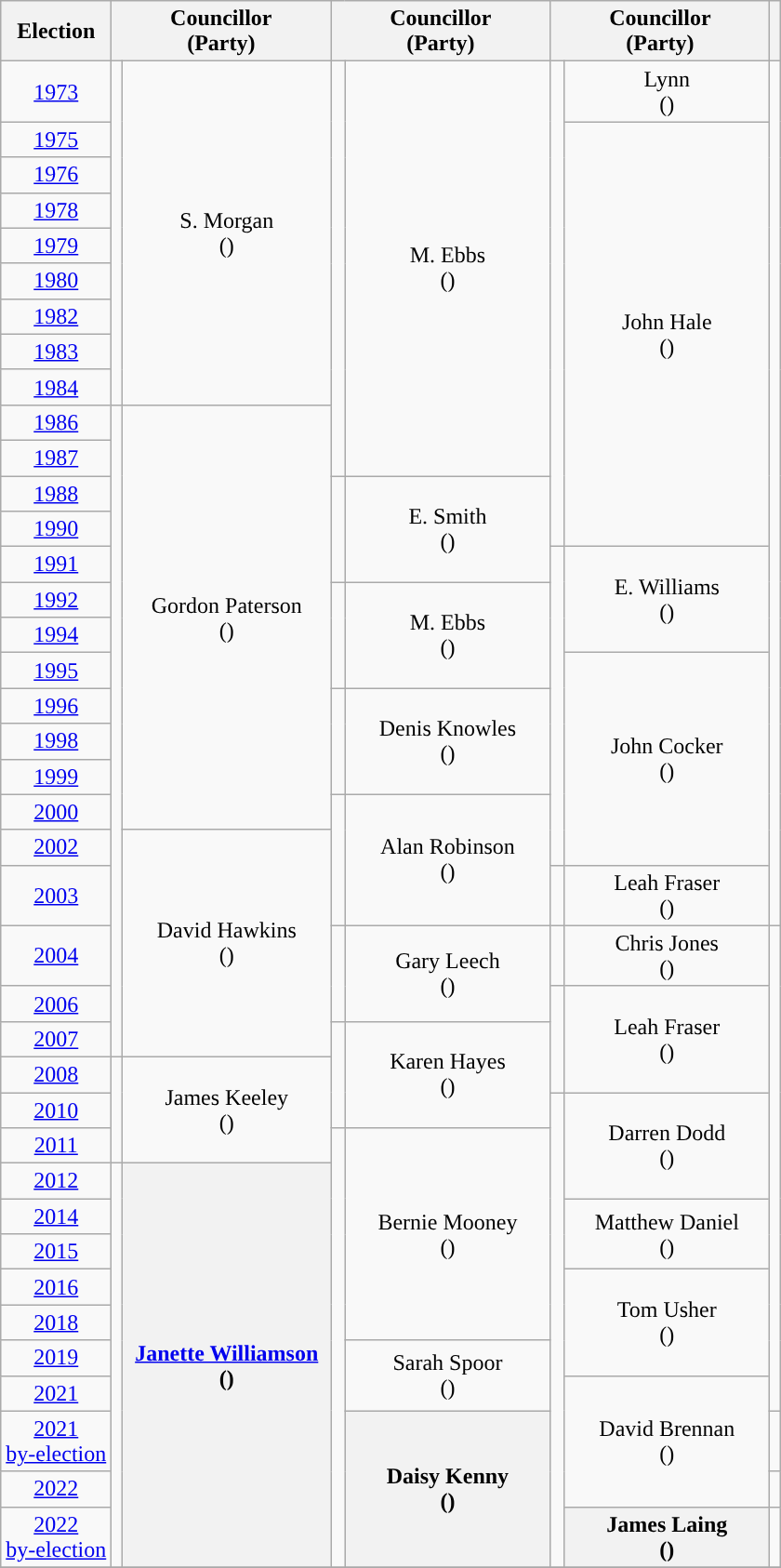<table class="wikitable" style="text-align:center">
<tr>
<th>Election</th>
<th scope="col" width="150" colspan = "2">Councillor<br> (Party)</th>
<th scope="col" width="150" colspan = "2">Councillor<br> (Party)</th>
<th scope="col" width="150" colspan = "2">Councillor<br> (Party)</th>
<th></th>
</tr>
<tr>
<td><a href='#'>1973</a></td>
<td rowspan=9 style="background-color: "></td>
<td rowspan=9>S. Morgan<br>(<a href='#'></a>)</td>
<td rowspan=11 style="background-color: "></td>
<td rowspan=11>M. Ebbs<br>(<a href='#'></a>)</td>
<td rowspan=13 style="background-color: "></td>
<td>Lynn<br>(<a href='#'></a>)</td>
<td rowspan=23></td>
</tr>
<tr>
<td><a href='#'>1975</a></td>
<td rowspan=12>John Hale<br>(<a href='#'></a>)</td>
</tr>
<tr>
<td><a href='#'>1976</a></td>
</tr>
<tr>
<td><a href='#'>1978</a></td>
</tr>
<tr>
<td><a href='#'>1979</a></td>
</tr>
<tr>
<td><a href='#'>1980</a></td>
</tr>
<tr>
<td><a href='#'>1982</a></td>
</tr>
<tr>
<td><a href='#'>1983</a></td>
</tr>
<tr>
<td><a href='#'>1984</a></td>
</tr>
<tr>
<td><a href='#'>1986</a></td>
<td rowspan=17 style="background-color: "></td>
<td rowspan=12>Gordon Paterson<br>(<a href='#'></a>)</td>
</tr>
<tr>
<td><a href='#'>1987</a></td>
</tr>
<tr>
<td><a href='#'>1988</a></td>
<td rowspan=3 style="background-color: "></td>
<td rowspan=3>E. Smith<br>(<a href='#'></a>)</td>
</tr>
<tr>
<td><a href='#'>1990</a></td>
</tr>
<tr>
<td><a href='#'>1991</a></td>
<td rowspan=9 style="background-color: "></td>
<td rowspan=3>E. Williams<br>(<a href='#'></a>)</td>
</tr>
<tr>
<td><a href='#'>1992</a></td>
<td rowspan=3 style="background-color: "></td>
<td rowspan=3>M. Ebbs<br>(<a href='#'></a>)</td>
</tr>
<tr>
<td><a href='#'>1994</a></td>
</tr>
<tr>
<td><a href='#'>1995</a></td>
<td rowspan=6>John Cocker<br>(<a href='#'></a>)</td>
</tr>
<tr>
<td><a href='#'>1996</a></td>
<td rowspan=3 style="background-color: "></td>
<td rowspan=3>Denis Knowles<br>(<a href='#'></a>)</td>
</tr>
<tr>
<td><a href='#'>1998</a></td>
</tr>
<tr>
<td><a href='#'>1999</a></td>
</tr>
<tr>
<td><a href='#'>2000</a></td>
<td rowspan=3 style="background-color: "></td>
<td rowspan=3>Alan Robinson<br>(<a href='#'></a>)</td>
</tr>
<tr>
<td><a href='#'>2002</a></td>
<td rowspan=5>David Hawkins<br>(<a href='#'></a>)</td>
</tr>
<tr>
<td><a href='#'>2003</a></td>
<td style="background-color: "></td>
<td>Leah Fraser<br>(<a href='#'></a>)</td>
</tr>
<tr>
<td><a href='#'>2004</a></td>
<td rowspan=2 style="background-color: "></td>
<td rowspan=2>Gary Leech<br>(<a href='#'></a>)</td>
<td style="background-color: "></td>
<td>Chris Jones<br>(<a href='#'></a>)</td>
<td rowspan=13></td>
</tr>
<tr>
<td><a href='#'>2006</a></td>
<td rowspan=3 style="background-color: "></td>
<td rowspan=3>Leah Fraser<br>(<a href='#'></a>)</td>
</tr>
<tr>
<td><a href='#'>2007</a></td>
<td rowspan=3 style="background-color: "></td>
<td rowspan=3>Karen Hayes<br>(<a href='#'></a>)</td>
</tr>
<tr>
<td><a href='#'>2008</a></td>
<td rowspan=3 style="background-color: "></td>
<td rowspan=3>James Keeley<br>(<a href='#'></a>)</td>
</tr>
<tr>
<td><a href='#'>2010</a></td>
<td rowspan=12 style="background-color: "></td>
<td rowspan=3>Darren Dodd<br>(<a href='#'></a>)</td>
</tr>
<tr>
<td><a href='#'>2011</a></td>
<td rowspan=11 style="background-color: "></td>
<td rowspan=6>Bernie Mooney<br>(<a href='#'></a>)</td>
</tr>
<tr>
<td><a href='#'>2012</a></td>
<td rowspan=10 style="background-color: "></td>
<th rowspan=10><a href='#'>Janette Williamson</a><br>(<a href='#'></a>)</th>
</tr>
<tr>
<td><a href='#'>2014</a></td>
<td rowspan=2>Matthew Daniel<br>(<a href='#'></a>)</td>
</tr>
<tr>
<td><a href='#'>2015</a></td>
</tr>
<tr>
<td><a href='#'>2016</a></td>
<td rowspan=3>Tom Usher<br>(<a href='#'></a>)</td>
</tr>
<tr>
<td><a href='#'>2018</a></td>
</tr>
<tr>
<td><a href='#'>2019</a></td>
<td rowspan=2>Sarah Spoor<br>(<a href='#'></a>)</td>
</tr>
<tr>
<td><a href='#'>2021</a></td>
<td rowspan=3>David Brennan<br>(<a href='#'></a>)</td>
</tr>
<tr>
<td><a href='#'>2021<br>by-election</a></td>
<th rowspan=3>Daisy Kenny<br>(<a href='#'></a>)</th>
<td></td>
</tr>
<tr>
<td><a href='#'>2022</a></td>
<td align=center></td>
</tr>
<tr>
<td><a href='#'>2022<br>by-election</a></td>
<th>James Laing<br>(<a href='#'></a>)</th>
<td></td>
</tr>
<tr>
</tr>
</table>
